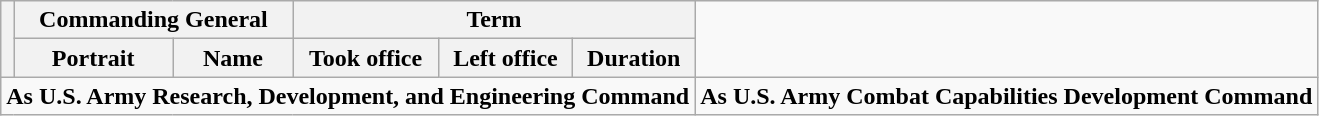<table class="wikitable sortable">
<tr>
<th rowspan=2></th>
<th colspan=2>Commanding General</th>
<th colspan=3>Term</th>
</tr>
<tr>
<th>Portrait</th>
<th>Name</th>
<th>Took office</th>
<th>Left office</th>
<th>Duration</th>
</tr>
<tr>
<td colspan="6" align="center"><strong>As U.S. Army Research, Development, and Engineering Command</strong><br>






</td>
<td colspan="6" align="center"><strong>As U.S. Army Combat Capabilities Development Command</strong><br>



</td>
</tr>
</table>
